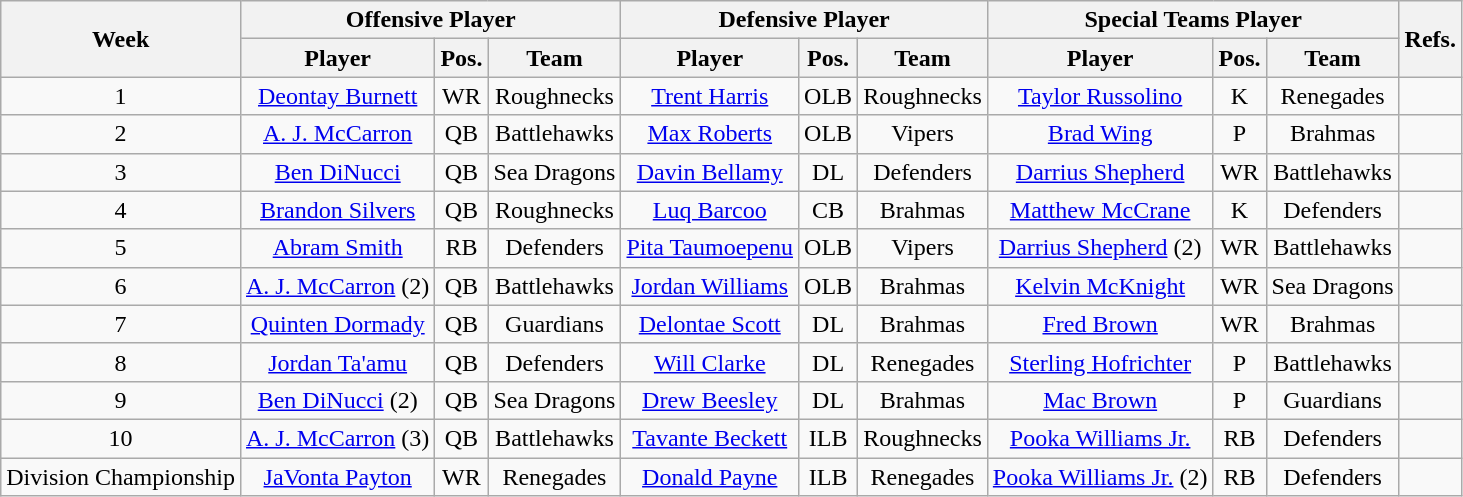<table class="wikitable sortable" style="font-size:; text-align:center; width:">
<tr>
<th rowspan="2" width="">Week</th>
<th colspan="3" width="">Offensive Player</th>
<th colspan="3" width="">Defensive Player</th>
<th colspan="3" width="">Special Teams Player</th>
<th rowspan="2" width="">Refs.</th>
</tr>
<tr>
<th>Player</th>
<th>Pos.</th>
<th>Team</th>
<th>Player</th>
<th>Pos.</th>
<th>Team</th>
<th>Player</th>
<th>Pos.</th>
<th>Team</th>
</tr>
<tr>
<td>1</td>
<td><a href='#'>Deontay Burnett</a></td>
<td>WR</td>
<td>Roughnecks</td>
<td><a href='#'>Trent Harris</a></td>
<td>OLB</td>
<td>Roughnecks</td>
<td><a href='#'>Taylor Russolino</a></td>
<td>K</td>
<td>Renegades</td>
<td></td>
</tr>
<tr>
<td>2</td>
<td><a href='#'>A. J. McCarron</a></td>
<td>QB</td>
<td>Battlehawks</td>
<td><a href='#'>Max Roberts</a></td>
<td>OLB</td>
<td>Vipers</td>
<td><a href='#'>Brad Wing</a></td>
<td>P</td>
<td>Brahmas</td>
<td></td>
</tr>
<tr>
<td>3</td>
<td><a href='#'>Ben DiNucci</a></td>
<td>QB</td>
<td>Sea Dragons</td>
<td><a href='#'>Davin Bellamy</a></td>
<td>DL</td>
<td>Defenders</td>
<td><a href='#'>Darrius Shepherd</a></td>
<td>WR</td>
<td>Battlehawks</td>
<td></td>
</tr>
<tr>
<td>4</td>
<td><a href='#'>Brandon Silvers</a></td>
<td>QB</td>
<td>Roughnecks</td>
<td><a href='#'>Luq Barcoo</a></td>
<td>CB</td>
<td>Brahmas</td>
<td><a href='#'>Matthew McCrane</a></td>
<td>K</td>
<td>Defenders</td>
<td></td>
</tr>
<tr>
<td>5</td>
<td><a href='#'>Abram Smith</a></td>
<td>RB</td>
<td>Defenders</td>
<td><a href='#'>Pita Taumoepenu</a></td>
<td>OLB</td>
<td>Vipers</td>
<td><a href='#'>Darrius Shepherd</a> (2)</td>
<td>WR</td>
<td>Battlehawks</td>
<td></td>
</tr>
<tr>
<td>6</td>
<td><a href='#'>A. J. McCarron</a> (2)</td>
<td>QB</td>
<td>Battlehawks</td>
<td><a href='#'>Jordan Williams</a></td>
<td>OLB</td>
<td>Brahmas</td>
<td><a href='#'>Kelvin McKnight</a></td>
<td>WR</td>
<td>Sea Dragons</td>
<td></td>
</tr>
<tr>
<td>7</td>
<td><a href='#'>Quinten Dormady</a></td>
<td>QB</td>
<td>Guardians</td>
<td><a href='#'>Delontae Scott</a></td>
<td>DL</td>
<td>Brahmas</td>
<td><a href='#'>Fred Brown</a></td>
<td>WR</td>
<td>Brahmas</td>
<td></td>
</tr>
<tr>
<td>8</td>
<td><a href='#'>Jordan Ta'amu</a></td>
<td>QB</td>
<td>Defenders</td>
<td><a href='#'>Will Clarke</a></td>
<td>DL</td>
<td>Renegades</td>
<td><a href='#'>Sterling Hofrichter</a></td>
<td>P</td>
<td>Battlehawks</td>
<td></td>
</tr>
<tr>
<td>9</td>
<td><a href='#'>Ben DiNucci</a> (2)</td>
<td>QB</td>
<td>Sea Dragons</td>
<td><a href='#'>Drew Beesley</a></td>
<td>DL</td>
<td>Brahmas</td>
<td><a href='#'>Mac Brown</a></td>
<td>P</td>
<td>Guardians</td>
<td></td>
</tr>
<tr>
<td>10</td>
<td><a href='#'>A. J. McCarron</a> (3)</td>
<td>QB</td>
<td>Battlehawks</td>
<td><a href='#'>Tavante Beckett</a></td>
<td>ILB</td>
<td>Roughnecks</td>
<td><a href='#'>Pooka Williams Jr.</a></td>
<td>RB</td>
<td>Defenders</td>
<td></td>
</tr>
<tr>
<td>Division Championship</td>
<td><a href='#'>JaVonta Payton</a></td>
<td>WR</td>
<td>Renegades</td>
<td><a href='#'>Donald Payne</a></td>
<td>ILB</td>
<td>Renegades</td>
<td><a href='#'>Pooka Williams Jr.</a> (2)</td>
<td>RB</td>
<td>Defenders</td>
<td></td>
</tr>
</table>
